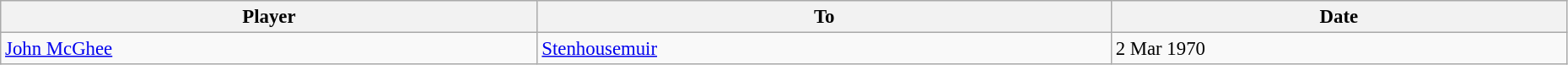<table class="wikitable" style="text-align:center; font-size:95%;width:98%; text-align:left">
<tr>
<th>Player</th>
<th>To</th>
<th>Date</th>
</tr>
<tr>
<td> <a href='#'>John McGhee</a></td>
<td> <a href='#'>Stenhousemuir</a></td>
<td>2 Mar 1970</td>
</tr>
</table>
